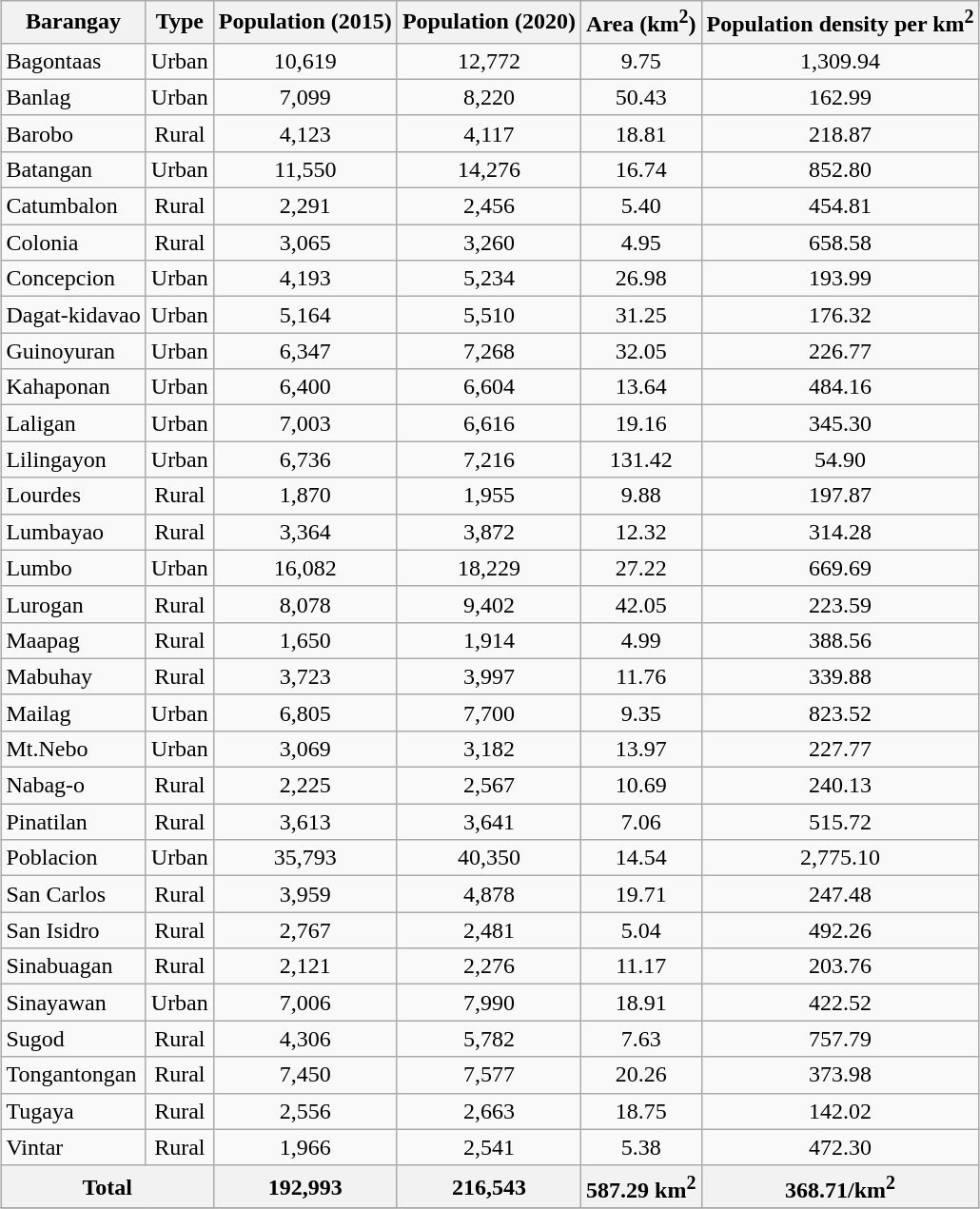<table class="wikitable" style="margin:1em auto; text-align:center">
<tr>
<th>Barangay</th>
<th>Type</th>
<th>Population (2015)</th>
<th>Population (2020)</th>
<th>Area (km<sup>2</sup>)</th>
<th>Population density per km<sup>2</sup></th>
</tr>
<tr>
<td align="left">Bagontaas</td>
<td>Urban</td>
<td>10,619</td>
<td>12,772 </td>
<td>9.75</td>
<td>1,309.94</td>
</tr>
<tr>
<td align="left">Banlag</td>
<td>Urban</td>
<td>7,099</td>
<td>8,220  </td>
<td>50.43</td>
<td>162.99</td>
</tr>
<tr>
<td align="left">Barobo</td>
<td>Rural</td>
<td>4,123</td>
<td>4,117 </td>
<td>18.81</td>
<td>218.87</td>
</tr>
<tr>
<td align="left">Batangan</td>
<td>Urban</td>
<td>11,550</td>
<td>14,276 </td>
<td>16.74</td>
<td>852.80</td>
</tr>
<tr>
<td align="left">Catumbalon</td>
<td>Rural</td>
<td>2,291</td>
<td>2,456 </td>
<td>5.40</td>
<td>454.81</td>
</tr>
<tr>
<td align="left">Colonia</td>
<td>Rural</td>
<td>3,065</td>
<td>3,260 </td>
<td>4.95</td>
<td>658.58</td>
</tr>
<tr>
<td align="left">Concepcion</td>
<td>Urban</td>
<td>4,193</td>
<td>5,234 </td>
<td>26.98</td>
<td>193.99</td>
</tr>
<tr>
<td align="left">Dagat-kidavao</td>
<td>Urban</td>
<td>5,164</td>
<td>5,510 </td>
<td>31.25</td>
<td>176.32</td>
</tr>
<tr>
<td align="left">Guinoyuran</td>
<td>Urban</td>
<td>6,347</td>
<td>7,268 </td>
<td>32.05</td>
<td>226.77</td>
</tr>
<tr>
<td align="left">Kahaponan</td>
<td>Urban</td>
<td>6,400</td>
<td>6,604 </td>
<td>13.64</td>
<td>484.16</td>
</tr>
<tr>
<td align="left">Laligan</td>
<td>Urban</td>
<td>7,003</td>
<td>6,616 </td>
<td>19.16</td>
<td>345.30</td>
</tr>
<tr>
<td align="left">Lilingayon</td>
<td>Urban</td>
<td>6,736</td>
<td>7,216 </td>
<td>131.42</td>
<td>54.90</td>
</tr>
<tr>
<td align="left">Lourdes</td>
<td>Rural</td>
<td>1,870</td>
<td>1,955 </td>
<td>9.88</td>
<td>197.87</td>
</tr>
<tr>
<td align="left">Lumbayao</td>
<td>Rural</td>
<td>3,364</td>
<td>3,872 </td>
<td>12.32</td>
<td>314.28</td>
</tr>
<tr>
<td align="left">Lumbo</td>
<td>Urban</td>
<td>16,082</td>
<td>18,229 </td>
<td>27.22</td>
<td>669.69</td>
</tr>
<tr>
<td align="left">Lurogan</td>
<td>Rural</td>
<td>8,078</td>
<td>9,402 </td>
<td>42.05</td>
<td>223.59</td>
</tr>
<tr>
<td align="left">Maapag</td>
<td>Rural</td>
<td>1,650</td>
<td>1,914 </td>
<td>4.99</td>
<td>388.56</td>
</tr>
<tr>
<td align="left">Mabuhay</td>
<td>Rural</td>
<td>3,723</td>
<td>3,997 </td>
<td>11.76</td>
<td>339.88</td>
</tr>
<tr>
<td align="left">Mailag</td>
<td>Urban</td>
<td>6,805</td>
<td>7,700 </td>
<td>9.35</td>
<td>823.52</td>
</tr>
<tr>
<td align="left">Mt.Nebo</td>
<td>Urban</td>
<td>3,069</td>
<td>3,182 </td>
<td>13.97</td>
<td>227.77</td>
</tr>
<tr>
<td align="left">Nabag-o</td>
<td>Rural</td>
<td>2,225</td>
<td>2,567 </td>
<td>10.69</td>
<td>240.13</td>
</tr>
<tr>
<td align="left">Pinatilan</td>
<td>Rural</td>
<td>3,613</td>
<td>3,641 </td>
<td>7.06</td>
<td>515.72</td>
</tr>
<tr>
<td align="left">Poblacion</td>
<td>Urban</td>
<td>35,793</td>
<td>40,350 </td>
<td>14.54</td>
<td>2,775.10</td>
</tr>
<tr>
<td align="left">San Carlos</td>
<td>Rural</td>
<td>3,959</td>
<td>4,878 </td>
<td>19.71</td>
<td>247.48</td>
</tr>
<tr>
<td align="left">San Isidro</td>
<td>Rural</td>
<td>2,767</td>
<td>2,481 </td>
<td>5.04</td>
<td>492.26</td>
</tr>
<tr>
<td align="left">Sinabuagan</td>
<td>Rural</td>
<td>2,121</td>
<td>2,276 </td>
<td>11.17</td>
<td>203.76</td>
</tr>
<tr>
<td align="left">Sinayawan</td>
<td>Urban</td>
<td>7,006</td>
<td>7,990 </td>
<td>18.91</td>
<td>422.52</td>
</tr>
<tr>
<td align="left">Sugod</td>
<td>Rural</td>
<td>4,306</td>
<td>5,782 </td>
<td>7.63</td>
<td>757.79</td>
</tr>
<tr>
<td align="left">Tongantongan</td>
<td>Rural</td>
<td>7,450</td>
<td>7,577 </td>
<td>20.26</td>
<td>373.98</td>
</tr>
<tr>
<td align="left">Tugaya</td>
<td>Rural</td>
<td>2,556</td>
<td>2,663 </td>
<td>18.75</td>
<td>142.02</td>
</tr>
<tr>
<td align="left">Vintar</td>
<td>Rural</td>
<td>1,966</td>
<td>2,541 </td>
<td>5.38</td>
<td>472.30</td>
</tr>
<tr>
<th colspan="2">Total</th>
<th>192,993</th>
<th>216,543 </th>
<th>587.29 km<sup>2</sup></th>
<th>368.71/km<sup>2</sup></th>
</tr>
<tr>
</tr>
</table>
